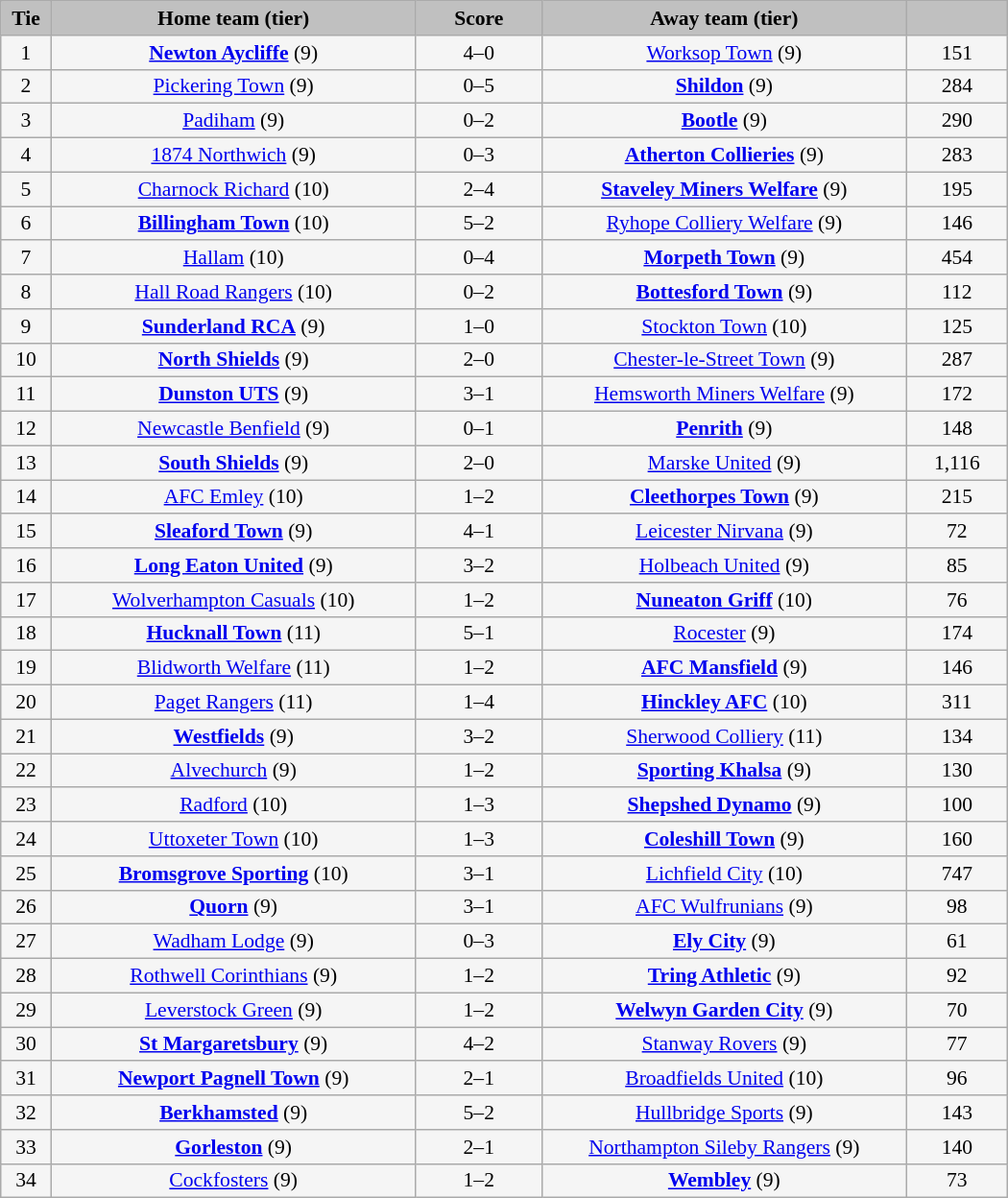<table class="wikitable" style="width: 700px; background:WhiteSmoke; text-align:center; font-size:90%">
<tr>
<td scope="col" style="width:  5.00%; background:silver;"><strong>Tie</strong></td>
<td scope="col" style="width: 36.25%; background:silver;"><strong>Home team (tier)</strong></td>
<td scope="col" style="width: 12.50%; background:silver;"><strong>Score</strong></td>
<td scope="col" style="width: 36.25%; background:silver;"><strong>Away team (tier)</strong></td>
<td scope="col" style="width: 10.00%; background:silver;"><strong></strong></td>
</tr>
<tr>
<td>1</td>
<td><strong><a href='#'>Newton Aycliffe</a></strong> (9)</td>
<td>4–0</td>
<td><a href='#'>Worksop Town</a> (9)</td>
<td>151</td>
</tr>
<tr>
<td>2</td>
<td><a href='#'>Pickering Town</a> (9)</td>
<td>0–5</td>
<td><strong><a href='#'>Shildon</a></strong> (9)</td>
<td>284</td>
</tr>
<tr>
<td>3</td>
<td><a href='#'>Padiham</a> (9)</td>
<td>0–2</td>
<td><strong><a href='#'>Bootle</a></strong> (9)</td>
<td>290</td>
</tr>
<tr>
<td>4</td>
<td><a href='#'>1874 Northwich</a> (9)</td>
<td>0–3</td>
<td><strong><a href='#'>Atherton Collieries</a></strong> (9)</td>
<td>283</td>
</tr>
<tr>
<td>5</td>
<td><a href='#'>Charnock Richard</a> (10)</td>
<td>2–4 </td>
<td><strong><a href='#'>Staveley Miners Welfare</a></strong> (9)</td>
<td>195</td>
</tr>
<tr>
<td>6</td>
<td><strong><a href='#'>Billingham Town</a></strong> (10)</td>
<td>5–2</td>
<td><a href='#'>Ryhope Colliery Welfare</a> (9)</td>
<td>146</td>
</tr>
<tr>
<td>7</td>
<td><a href='#'>Hallam</a> (10)</td>
<td>0–4</td>
<td><strong><a href='#'>Morpeth Town</a></strong> (9)</td>
<td>454</td>
</tr>
<tr>
<td>8</td>
<td><a href='#'>Hall Road Rangers</a> (10)</td>
<td>0–2</td>
<td><strong><a href='#'>Bottesford Town</a></strong> (9)</td>
<td>112</td>
</tr>
<tr>
<td>9</td>
<td><strong><a href='#'>Sunderland RCA</a></strong> (9)</td>
<td>1–0 </td>
<td><a href='#'>Stockton Town</a> (10)</td>
<td>125</td>
</tr>
<tr>
<td>10</td>
<td><strong><a href='#'>North Shields</a></strong> (9)</td>
<td>2–0</td>
<td><a href='#'>Chester-le-Street Town</a> (9)</td>
<td>287</td>
</tr>
<tr>
<td>11</td>
<td><strong><a href='#'>Dunston UTS</a></strong> (9)</td>
<td>3–1</td>
<td><a href='#'>Hemsworth Miners Welfare</a> (9)</td>
<td>172</td>
</tr>
<tr>
<td>12</td>
<td><a href='#'>Newcastle Benfield</a> (9)</td>
<td>0–1</td>
<td><strong><a href='#'>Penrith</a></strong> (9)</td>
<td>148</td>
</tr>
<tr>
<td>13</td>
<td><strong><a href='#'>South Shields</a></strong> (9)</td>
<td>2–0</td>
<td><a href='#'>Marske United</a> (9)</td>
<td>1,116</td>
</tr>
<tr>
<td>14</td>
<td><a href='#'>AFC Emley</a> (10)</td>
<td>1–2</td>
<td><strong><a href='#'>Cleethorpes Town</a></strong> (9)</td>
<td>215</td>
</tr>
<tr>
<td>15</td>
<td><strong><a href='#'>Sleaford Town</a></strong> (9)</td>
<td>4–1</td>
<td><a href='#'>Leicester Nirvana</a> (9)</td>
<td>72</td>
</tr>
<tr>
<td>16</td>
<td><strong><a href='#'>Long Eaton United</a></strong> (9)</td>
<td>3–2</td>
<td><a href='#'>Holbeach United</a> (9)</td>
<td>85</td>
</tr>
<tr>
<td>17</td>
<td><a href='#'>Wolverhampton Casuals</a> (10)</td>
<td>1–2</td>
<td><strong><a href='#'>Nuneaton Griff</a></strong> (10)</td>
<td>76</td>
</tr>
<tr>
<td>18</td>
<td><strong><a href='#'>Hucknall Town</a></strong> (11)</td>
<td>5–1</td>
<td><a href='#'>Rocester</a> (9)</td>
<td>174</td>
</tr>
<tr>
<td>19</td>
<td><a href='#'>Blidworth Welfare</a> (11)</td>
<td>1–2</td>
<td><strong><a href='#'>AFC Mansfield</a></strong> (9)</td>
<td>146</td>
</tr>
<tr>
<td>20</td>
<td><a href='#'>Paget Rangers</a> (11)</td>
<td>1–4</td>
<td><strong><a href='#'>Hinckley AFC</a></strong> (10)</td>
<td>311</td>
</tr>
<tr>
<td>21</td>
<td><strong><a href='#'>Westfields</a></strong> (9)</td>
<td>3–2</td>
<td><a href='#'>Sherwood Colliery</a> (11)</td>
<td>134</td>
</tr>
<tr>
<td>22</td>
<td><a href='#'>Alvechurch</a> (9)</td>
<td>1–2</td>
<td><strong><a href='#'>Sporting Khalsa</a></strong> (9)</td>
<td>130</td>
</tr>
<tr>
<td>23</td>
<td><a href='#'>Radford</a> (10)</td>
<td>1–3</td>
<td><strong><a href='#'>Shepshed Dynamo</a></strong> (9)</td>
<td>100</td>
</tr>
<tr>
<td>24</td>
<td><a href='#'>Uttoxeter Town</a> (10)</td>
<td>1–3</td>
<td><strong><a href='#'>Coleshill Town</a></strong> (9)</td>
<td>160</td>
</tr>
<tr>
<td>25</td>
<td><strong><a href='#'>Bromsgrove Sporting</a></strong> (10)</td>
<td>3–1</td>
<td><a href='#'>Lichfield City</a> (10)</td>
<td>747</td>
</tr>
<tr>
<td>26</td>
<td><strong><a href='#'>Quorn</a></strong> (9)</td>
<td>3–1 </td>
<td><a href='#'>AFC Wulfrunians</a> (9)</td>
<td>98</td>
</tr>
<tr>
<td>27</td>
<td><a href='#'>Wadham Lodge</a> (9)</td>
<td>0–3</td>
<td><strong><a href='#'>Ely City</a></strong> (9)</td>
<td>61</td>
</tr>
<tr>
<td>28</td>
<td><a href='#'>Rothwell Corinthians</a> (9)</td>
<td>1–2</td>
<td><strong><a href='#'>Tring Athletic</a></strong> (9)</td>
<td>92</td>
</tr>
<tr>
<td>29</td>
<td><a href='#'>Leverstock Green</a> (9)</td>
<td>1–2</td>
<td><strong><a href='#'>Welwyn Garden City</a></strong> (9)</td>
<td>70</td>
</tr>
<tr>
<td>30</td>
<td><strong><a href='#'>St Margaretsbury</a></strong> (9)</td>
<td>4–2 </td>
<td><a href='#'>Stanway Rovers</a> (9)</td>
<td>77</td>
</tr>
<tr>
<td>31</td>
<td><strong><a href='#'>Newport Pagnell Town</a></strong> (9)</td>
<td>2–1</td>
<td><a href='#'>Broadfields United</a> (10)</td>
<td>96</td>
</tr>
<tr>
<td>32</td>
<td><strong><a href='#'>Berkhamsted</a></strong> (9)</td>
<td>5–2</td>
<td><a href='#'>Hullbridge Sports</a> (9)</td>
<td>143</td>
</tr>
<tr>
<td>33</td>
<td><strong><a href='#'>Gorleston</a></strong> (9)</td>
<td>2–1</td>
<td><a href='#'>Northampton Sileby Rangers</a> (9)</td>
<td>140</td>
</tr>
<tr>
<td>34</td>
<td><a href='#'>Cockfosters</a> (9)</td>
<td>1–2</td>
<td><strong><a href='#'>Wembley</a></strong> (9)</td>
<td>73</td>
</tr>
</table>
